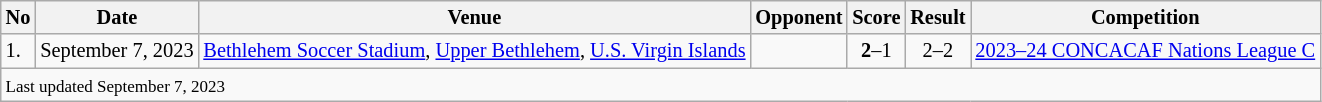<table class="wikitable" style="font-size:85%;">
<tr>
<th>No</th>
<th>Date</th>
<th>Venue</th>
<th>Opponent</th>
<th>Score</th>
<th>Result</th>
<th>Competition</th>
</tr>
<tr>
<td>1.</td>
<td>September 7, 2023</td>
<td><a href='#'>Bethlehem Soccer Stadium</a>, <a href='#'>Upper Bethlehem</a>, <a href='#'>U.S. Virgin Islands</a></td>
<td></td>
<td align=center><strong>2</strong>–1</td>
<td align=center>2–2</td>
<td><a href='#'>2023–24 CONCACAF Nations League C</a></td>
</tr>
<tr>
<td colspan="7"><small>Last updated September 7, 2023</small></td>
</tr>
</table>
